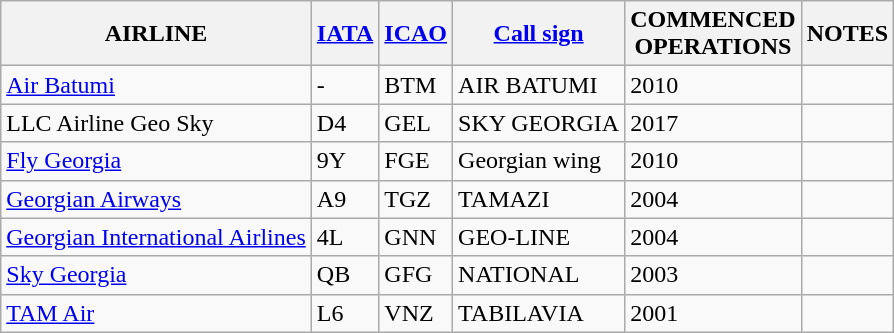<table class="wikitable sortable">
<tr valign="middle">
<th>AIRLINE</th>
<th><a href='#'>IATA</a></th>
<th><a href='#'>ICAO</a></th>
<th><a href='#'>Call sign</a></th>
<th>COMMENCED<br>OPERATIONS</th>
<th>NOTES</th>
</tr>
<tr>
<td><a href='#'>Air Batumi</a></td>
<td>-</td>
<td>BTM</td>
<td>AIR BATUMI</td>
<td>2010</td>
<td></td>
</tr>
<tr>
<td>LLC Airline Geo Sky</td>
<td>D4</td>
<td>GEL</td>
<td>SKY GEORGIA</td>
<td>2017</td>
<td></td>
</tr>
<tr>
<td><a href='#'>Fly Georgia</a></td>
<td>9Y</td>
<td>FGE</td>
<td>Georgian wing</td>
<td>2010</td>
<td></td>
</tr>
<tr>
<td><a href='#'>Georgian Airways</a></td>
<td>A9</td>
<td>TGZ</td>
<td>TAMAZI</td>
<td>2004</td>
<td></td>
</tr>
<tr>
<td><a href='#'>Georgian International Airlines</a></td>
<td>4L</td>
<td>GNN</td>
<td>GEO-LINE</td>
<td>2004</td>
<td></td>
</tr>
<tr>
<td><a href='#'>Sky Georgia</a></td>
<td>QB</td>
<td>GFG</td>
<td>NATIONAL</td>
<td>2003</td>
<td></td>
</tr>
<tr>
<td><a href='#'>TAM Air</a></td>
<td>L6</td>
<td>VNZ</td>
<td>TABILAVIA</td>
<td>2001</td>
<td></td>
</tr>
</table>
